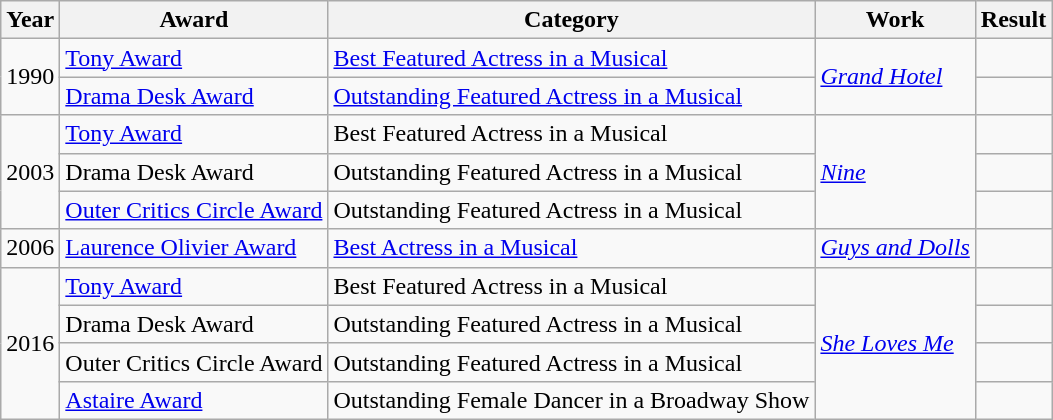<table class="wikitable sortable">
<tr>
<th>Year</th>
<th>Award</th>
<th>Category</th>
<th>Work</th>
<th>Result</th>
</tr>
<tr>
<td rowspan="2" style="text-align: center;">1990</td>
<td><a href='#'>Tony Award</a></td>
<td><a href='#'>Best Featured Actress in a Musical</a></td>
<td rowspan="2"><em><a href='#'>Grand Hotel</a></em></td>
<td></td>
</tr>
<tr>
<td><a href='#'>Drama Desk Award</a></td>
<td><a href='#'>Outstanding Featured Actress in a Musical</a></td>
<td></td>
</tr>
<tr>
<td rowspan="3" style="text-align: center;">2003</td>
<td><a href='#'>Tony Award</a></td>
<td>Best Featured Actress in a Musical</td>
<td rowspan="3"><em><a href='#'>Nine</a></em></td>
<td></td>
</tr>
<tr>
<td>Drama Desk Award</td>
<td>Outstanding Featured Actress in a Musical</td>
<td></td>
</tr>
<tr>
<td><a href='#'>Outer Critics Circle Award</a></td>
<td>Outstanding Featured Actress in a Musical</td>
<td></td>
</tr>
<tr>
<td style="text-align: center;">2006</td>
<td><a href='#'>Laurence Olivier Award</a></td>
<td><a href='#'>Best Actress in a Musical</a></td>
<td><em><a href='#'>Guys and Dolls</a></em></td>
<td></td>
</tr>
<tr>
<td rowspan="4" style="text-align: center;">2016</td>
<td><a href='#'>Tony Award</a></td>
<td>Best Featured Actress in a Musical</td>
<td rowspan="4"><em><a href='#'>She Loves Me</a></em></td>
<td></td>
</tr>
<tr>
<td>Drama Desk Award</td>
<td>Outstanding Featured Actress in a Musical</td>
<td></td>
</tr>
<tr>
<td>Outer Critics Circle Award</td>
<td>Outstanding Featured Actress in a Musical</td>
<td></td>
</tr>
<tr>
<td><a href='#'>Astaire Award</a></td>
<td>Outstanding Female Dancer in a Broadway Show</td>
<td></td>
</tr>
</table>
